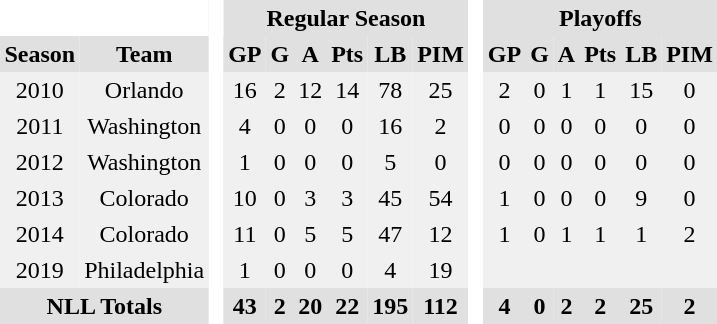<table BORDER="0" CELLPADDING="3" CELLSPACING="0">
<tr ALIGN="center" bgcolor="#e0e0e0">
<th colspan="2" bgcolor="#ffffff"> </th>
<th rowspan="99" bgcolor="#ffffff"> </th>
<th colspan="6">Regular Season</th>
<th rowspan="99" bgcolor="#ffffff"> </th>
<th colspan="6">Playoffs</th>
</tr>
<tr ALIGN="center" bgcolor="#e0e0e0">
<th>Season</th>
<th>Team</th>
<th>GP</th>
<th>G</th>
<th>A</th>
<th>Pts</th>
<th>LB</th>
<th>PIM</th>
<th>GP</th>
<th>G</th>
<th>A</th>
<th>Pts</th>
<th>LB</th>
<th>PIM</th>
</tr>
<tr ALIGN="center" bgcolor="#f0f0f0">
<td>2010</td>
<td>Orlando</td>
<td>16</td>
<td>2</td>
<td>12</td>
<td>14</td>
<td>78</td>
<td>25</td>
<td>2</td>
<td>0</td>
<td>1</td>
<td>1</td>
<td>15</td>
<td>0</td>
</tr>
<tr ALIGN="center" bgcolor="#f0f0f0">
<td>2011</td>
<td>Washington</td>
<td>4</td>
<td>0</td>
<td>0</td>
<td>0</td>
<td>16</td>
<td>2</td>
<td>0</td>
<td>0</td>
<td>0</td>
<td>0</td>
<td>0</td>
<td>0</td>
</tr>
<tr ALIGN="center" bgcolor="#f0f0f0">
<td>2012</td>
<td>Washington</td>
<td>1</td>
<td>0</td>
<td>0</td>
<td>0</td>
<td>5</td>
<td>0</td>
<td>0</td>
<td>0</td>
<td>0</td>
<td>0</td>
<td>0</td>
<td>0</td>
</tr>
<tr ALIGN="center" bgcolor="#f0f0f0">
<td>2013</td>
<td>Colorado</td>
<td>10</td>
<td>0</td>
<td>3</td>
<td>3</td>
<td>45</td>
<td>54</td>
<td>1</td>
<td>0</td>
<td>0</td>
<td>0</td>
<td>9</td>
<td>0</td>
</tr>
<tr ALIGN="center" bgcolor="#f0f0f0">
<td>2014</td>
<td>Colorado</td>
<td>11</td>
<td>0</td>
<td>5</td>
<td>5</td>
<td>47</td>
<td>12</td>
<td>1</td>
<td>0</td>
<td>1</td>
<td>1</td>
<td>1</td>
<td>2</td>
</tr>
<tr ALIGN="center" bgcolor="#f0f0f0">
<td>2019</td>
<td>Philadelphia</td>
<td>1</td>
<td>0</td>
<td>0</td>
<td>0</td>
<td>4</td>
<td>19</td>
<td></td>
<td></td>
<td></td>
<td></td>
<td></td>
<td></td>
</tr>
<tr ALIGN="center" bgcolor="#e0e0e0">
<th colspan="2">NLL Totals</th>
<th>43</th>
<th>2</th>
<th>20</th>
<th>22</th>
<th>195</th>
<th>112</th>
<th>4</th>
<th>0</th>
<th>2</th>
<th>2</th>
<th>25</th>
<th>2</th>
</tr>
</table>
